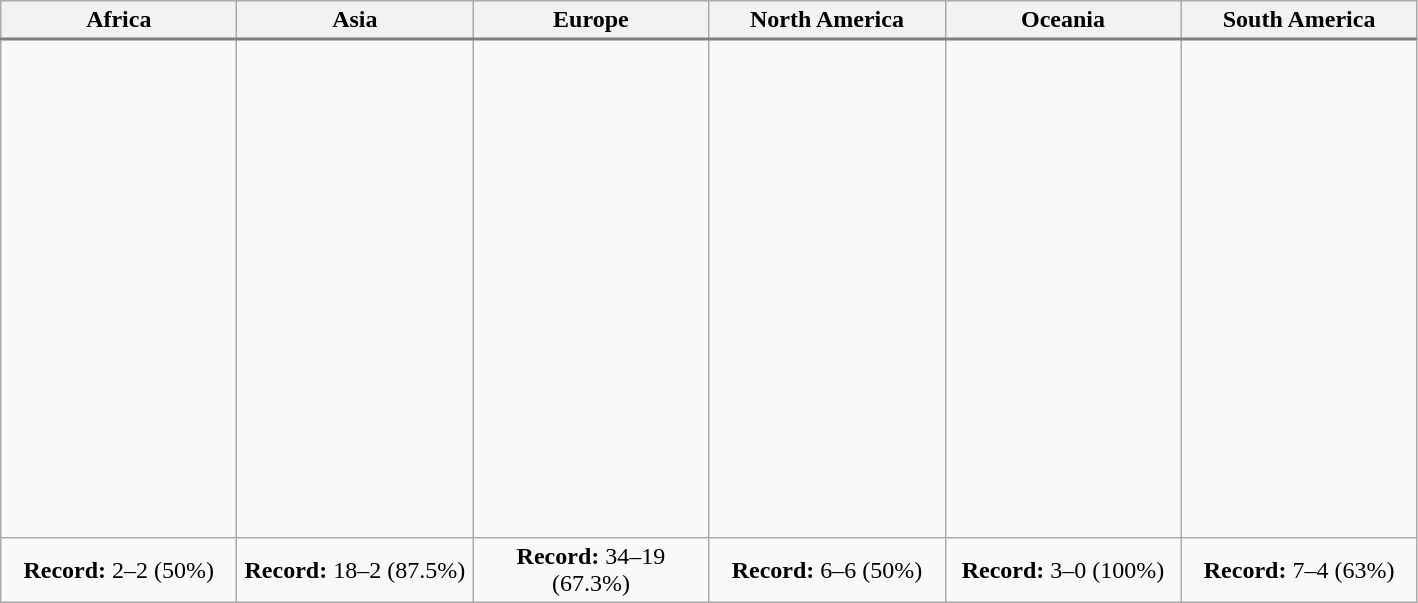<table class="wikitable">
<tr>
<th width="150">Africa</th>
<th width="150">Asia</th>
<th width="150">Europe</th>
<th width="150">North America</th>
<th width="150">Oceania</th>
<th width="150">South America</th>
</tr>
<tr style="border-top:2px solid gray;">
<td align="center"><br><br></td>
<td align="center"><br><br><br><br><br><br></td>
<td align="center"><br><br><br><br><br><br><br><br><br><br><br><br><br><br><br><br><br><br></td>
<td align="center"><br></td>
<td align="center"></td>
<td align="center"><br><br><br><br><br></td>
</tr>
<tr>
<td align="center"><strong>Record:</strong> 2–2 (50%)</td>
<td align="center"><strong>Record:</strong> 18–2 (87.5%)</td>
<td align="center"><strong>Record:</strong> 34–19 (67.3%)</td>
<td align="center"><strong>Record:</strong> 6–6 (50%)</td>
<td align="center"><strong>Record:</strong> 3–0 (100%)</td>
<td align="center"><strong>Record:</strong> 7–4 (63%)</td>
</tr>
</table>
